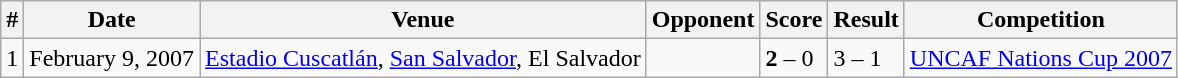<table class="wikitable">
<tr>
<th>#</th>
<th>Date</th>
<th>Venue</th>
<th>Opponent</th>
<th>Score</th>
<th>Result</th>
<th>Competition</th>
</tr>
<tr>
<td>1</td>
<td>February 9, 2007</td>
<td><a href='#'>Estadio Cuscatlán</a>, <a href='#'>San Salvador</a>, El Salvador</td>
<td></td>
<td><strong>2</strong> – 0</td>
<td>3 – 1</td>
<td><a href='#'>UNCAF Nations Cup 2007</a></td>
</tr>
</table>
